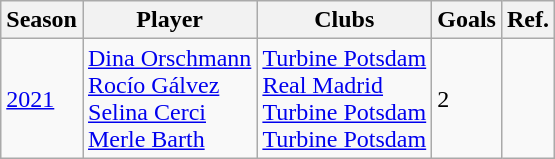<table class="wikitable">
<tr>
<th>Season</th>
<th>Player</th>
<th>Clubs</th>
<th>Goals</th>
<th>Ref.</th>
</tr>
<tr>
<td><a href='#'>2021</a></td>
<td> <a href='#'>Dina Orschmann</a><br> <a href='#'>Rocío Gálvez</a><br> <a href='#'>Selina Cerci</a><br> <a href='#'>Merle Barth</a></td>
<td><a href='#'>Turbine Potsdam</a><br><a href='#'>Real Madrid</a><br><a href='#'>Turbine Potsdam</a><br><a href='#'>Turbine Potsdam</a></td>
<td>2</td>
<td></td>
</tr>
</table>
